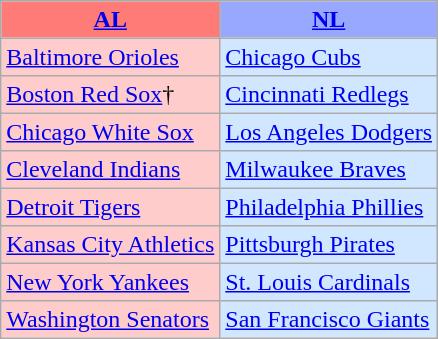<table class="wikitable" style="font-size:100%;line-height:1.1;">
<tr>
<th style="background-color: #FF7B77;"><a href='#'>AL</a></th>
<th style="background-color: #99A8FF;"><a href='#'>NL</a></th>
</tr>
<tr>
<td style="background-color: #FFCCCC;"><a href='#'>Baltimore Orioles</a></td>
<td style="background-color: #D0E7FF;"><a href='#'>Chicago Cubs</a></td>
</tr>
<tr>
<td style="background-color: #FFCCCC;"><a href='#'>Boston Red Sox</a>†</td>
<td style="background-color: #D0E7FF;"><a href='#'>Cincinnati Redlegs</a></td>
</tr>
<tr>
<td style="background-color: #FFCCCC;"><a href='#'>Chicago White Sox</a></td>
<td style="background-color: #D0E7FF;"><a href='#'>Los Angeles Dodgers</a></td>
</tr>
<tr>
<td style="background-color: #FFCCCC;"><a href='#'>Cleveland Indians</a></td>
<td style="background-color: #D0E7FF;"><a href='#'>Milwaukee Braves</a></td>
</tr>
<tr>
<td style="background-color: #FFCCCC;"><a href='#'>Detroit Tigers</a></td>
<td style="background-color: #D0E7FF;"><a href='#'>Philadelphia Phillies</a></td>
</tr>
<tr>
<td style="background-color: #FFCCCC;"><a href='#'>Kansas City Athletics</a></td>
<td style="background-color: #D0E7FF;"><a href='#'>Pittsburgh Pirates</a></td>
</tr>
<tr>
<td style="background-color: #FFCCCC;"><a href='#'>New York Yankees</a></td>
<td style="background-color: #D0E7FF;"><a href='#'>St. Louis Cardinals</a></td>
</tr>
<tr>
<td style="background-color: #FFCCCC;"><a href='#'>Washington Senators</a></td>
<td style="background-color: #D0E7FF;"><a href='#'>San Francisco Giants</a></td>
</tr>
</table>
